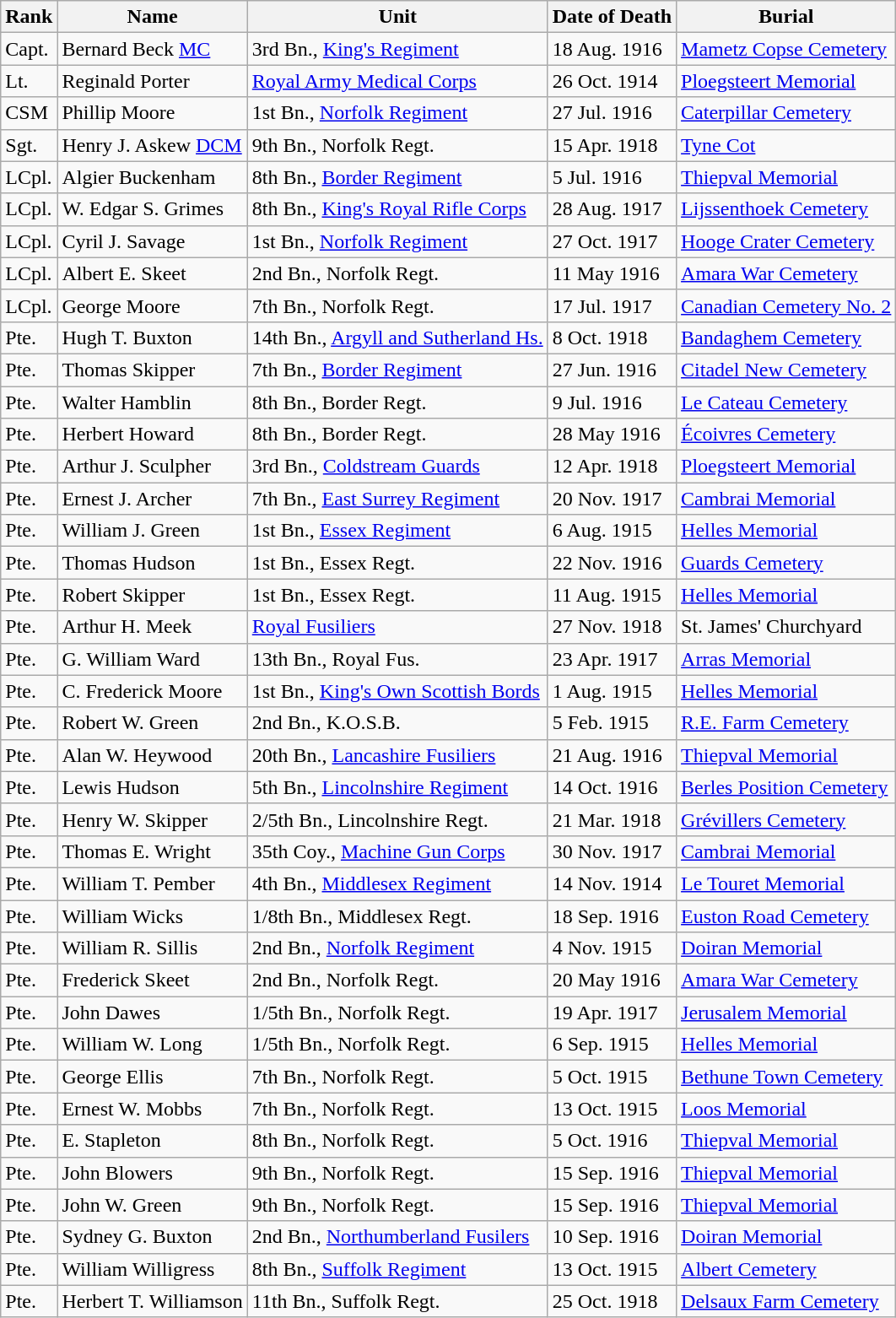<table class="wikitable">
<tr>
<th>Rank</th>
<th>Name</th>
<th>Unit</th>
<th>Date of Death</th>
<th>Burial</th>
</tr>
<tr>
<td>Capt.</td>
<td>Bernard Beck <a href='#'>MC</a></td>
<td>3rd Bn., <a href='#'>King's Regiment</a></td>
<td>18 Aug. 1916</td>
<td><a href='#'>Mametz Copse Cemetery</a></td>
</tr>
<tr>
<td>Lt.</td>
<td>Reginald Porter</td>
<td><a href='#'>Royal Army Medical Corps</a></td>
<td>26 Oct. 1914</td>
<td><a href='#'>Ploegsteert Memorial</a></td>
</tr>
<tr>
<td>CSM</td>
<td>Phillip Moore</td>
<td>1st Bn., <a href='#'>Norfolk Regiment</a></td>
<td>27 Jul. 1916</td>
<td><a href='#'>Caterpillar Cemetery</a></td>
</tr>
<tr>
<td>Sgt.</td>
<td>Henry J. Askew <a href='#'>DCM</a></td>
<td>9th Bn., Norfolk Regt.</td>
<td>15 Apr. 1918</td>
<td><a href='#'>Tyne Cot</a></td>
</tr>
<tr>
<td>LCpl.</td>
<td>Algier Buckenham</td>
<td>8th Bn., <a href='#'>Border Regiment</a></td>
<td>5 Jul. 1916</td>
<td><a href='#'>Thiepval Memorial</a></td>
</tr>
<tr>
<td>LCpl.</td>
<td>W. Edgar S. Grimes</td>
<td>8th Bn., <a href='#'>King's Royal Rifle Corps</a></td>
<td>28 Aug. 1917</td>
<td><a href='#'>Lijssenthoek Cemetery</a></td>
</tr>
<tr>
<td>LCpl.</td>
<td>Cyril J. Savage</td>
<td>1st Bn., <a href='#'>Norfolk Regiment</a></td>
<td>27 Oct. 1917</td>
<td><a href='#'>Hooge Crater Cemetery</a></td>
</tr>
<tr>
<td>LCpl.</td>
<td>Albert E. Skeet</td>
<td>2nd Bn., Norfolk Regt.</td>
<td>11 May 1916</td>
<td><a href='#'>Amara War Cemetery</a></td>
</tr>
<tr>
<td>LCpl.</td>
<td>George Moore</td>
<td>7th Bn., Norfolk Regt.</td>
<td>17 Jul. 1917</td>
<td><a href='#'>Canadian Cemetery No. 2</a></td>
</tr>
<tr>
<td>Pte.</td>
<td>Hugh T. Buxton</td>
<td>14th Bn., <a href='#'>Argyll and Sutherland Hs.</a></td>
<td>8 Oct. 1918</td>
<td><a href='#'>Bandaghem Cemetery</a></td>
</tr>
<tr>
<td>Pte.</td>
<td>Thomas Skipper</td>
<td>7th Bn., <a href='#'>Border Regiment</a></td>
<td>27 Jun. 1916</td>
<td><a href='#'>Citadel New Cemetery</a></td>
</tr>
<tr>
<td>Pte.</td>
<td>Walter Hamblin</td>
<td>8th Bn., Border Regt.</td>
<td>9 Jul. 1916</td>
<td><a href='#'>Le Cateau Cemetery</a></td>
</tr>
<tr>
<td>Pte.</td>
<td>Herbert Howard</td>
<td>8th Bn., Border Regt.</td>
<td>28 May 1916</td>
<td><a href='#'>Écoivres Cemetery</a></td>
</tr>
<tr>
<td>Pte.</td>
<td>Arthur J. Sculpher</td>
<td>3rd Bn., <a href='#'>Coldstream Guards</a></td>
<td>12 Apr. 1918</td>
<td><a href='#'>Ploegsteert Memorial</a></td>
</tr>
<tr>
<td>Pte.</td>
<td>Ernest J. Archer</td>
<td>7th Bn., <a href='#'>East Surrey Regiment</a></td>
<td>20 Nov. 1917</td>
<td><a href='#'>Cambrai Memorial</a></td>
</tr>
<tr>
<td>Pte.</td>
<td>William J. Green</td>
<td>1st Bn., <a href='#'>Essex Regiment</a></td>
<td>6 Aug. 1915</td>
<td><a href='#'>Helles Memorial</a></td>
</tr>
<tr>
<td>Pte.</td>
<td>Thomas Hudson</td>
<td>1st Bn., Essex Regt.</td>
<td>22 Nov. 1916</td>
<td><a href='#'>Guards Cemetery</a></td>
</tr>
<tr>
<td>Pte.</td>
<td>Robert Skipper</td>
<td>1st Bn., Essex Regt.</td>
<td>11 Aug. 1915</td>
<td><a href='#'>Helles Memorial</a></td>
</tr>
<tr>
<td>Pte.</td>
<td>Arthur H. Meek</td>
<td><a href='#'>Royal Fusiliers</a></td>
<td>27 Nov. 1918</td>
<td>St. James' Churchyard</td>
</tr>
<tr>
<td>Pte.</td>
<td>G. William Ward</td>
<td>13th Bn., Royal Fus.</td>
<td>23 Apr. 1917</td>
<td><a href='#'>Arras Memorial</a></td>
</tr>
<tr>
<td>Pte.</td>
<td>C. Frederick Moore</td>
<td>1st Bn., <a href='#'>King's Own Scottish Bords</a></td>
<td>1 Aug. 1915</td>
<td><a href='#'>Helles Memorial</a></td>
</tr>
<tr>
<td>Pte.</td>
<td>Robert W. Green</td>
<td>2nd Bn., K.O.S.B.</td>
<td>5 Feb. 1915</td>
<td><a href='#'>R.E. Farm Cemetery</a></td>
</tr>
<tr>
<td>Pte.</td>
<td>Alan W. Heywood</td>
<td>20th Bn., <a href='#'>Lancashire Fusiliers</a></td>
<td>21 Aug. 1916</td>
<td><a href='#'>Thiepval Memorial</a></td>
</tr>
<tr>
<td>Pte.</td>
<td>Lewis Hudson</td>
<td>5th Bn., <a href='#'>Lincolnshire Regiment</a></td>
<td>14 Oct. 1916</td>
<td><a href='#'>Berles Position Cemetery</a></td>
</tr>
<tr>
<td>Pte.</td>
<td>Henry W. Skipper</td>
<td>2/5th Bn., Lincolnshire Regt.</td>
<td>21 Mar. 1918</td>
<td><a href='#'>Grévillers Cemetery</a></td>
</tr>
<tr>
<td>Pte.</td>
<td>Thomas E. Wright</td>
<td>35th Coy., <a href='#'>Machine Gun Corps</a></td>
<td>30 Nov. 1917</td>
<td><a href='#'>Cambrai Memorial</a></td>
</tr>
<tr>
<td>Pte.</td>
<td>William T. Pember</td>
<td>4th Bn., <a href='#'>Middlesex Regiment</a></td>
<td>14 Nov. 1914</td>
<td><a href='#'>Le Touret Memorial</a></td>
</tr>
<tr>
<td>Pte.</td>
<td>William Wicks</td>
<td>1/8th Bn., Middlesex Regt.</td>
<td>18 Sep. 1916</td>
<td><a href='#'>Euston Road Cemetery</a></td>
</tr>
<tr>
<td>Pte.</td>
<td>William R. Sillis</td>
<td>2nd Bn., <a href='#'>Norfolk Regiment</a></td>
<td>4 Nov. 1915</td>
<td><a href='#'>Doiran Memorial</a></td>
</tr>
<tr>
<td>Pte.</td>
<td>Frederick Skeet</td>
<td>2nd Bn., Norfolk Regt.</td>
<td>20 May 1916</td>
<td><a href='#'>Amara War Cemetery</a></td>
</tr>
<tr>
<td>Pte.</td>
<td>John Dawes</td>
<td>1/5th Bn., Norfolk Regt.</td>
<td>19 Apr. 1917</td>
<td><a href='#'>Jerusalem Memorial</a></td>
</tr>
<tr>
<td>Pte.</td>
<td>William W. Long</td>
<td>1/5th Bn., Norfolk Regt.</td>
<td>6 Sep. 1915</td>
<td><a href='#'>Helles Memorial</a></td>
</tr>
<tr>
<td>Pte.</td>
<td>George Ellis</td>
<td>7th Bn., Norfolk Regt.</td>
<td>5 Oct. 1915</td>
<td><a href='#'>Bethune Town Cemetery</a></td>
</tr>
<tr>
<td>Pte.</td>
<td>Ernest W. Mobbs</td>
<td>7th Bn., Norfolk Regt.</td>
<td>13 Oct. 1915</td>
<td><a href='#'>Loos Memorial</a></td>
</tr>
<tr>
<td>Pte.</td>
<td>E. Stapleton</td>
<td>8th Bn., Norfolk Regt.</td>
<td>5 Oct. 1916</td>
<td><a href='#'>Thiepval Memorial</a></td>
</tr>
<tr>
<td>Pte.</td>
<td>John Blowers</td>
<td>9th Bn., Norfolk Regt.</td>
<td>15 Sep. 1916</td>
<td><a href='#'>Thiepval Memorial</a></td>
</tr>
<tr>
<td>Pte.</td>
<td>John W. Green</td>
<td>9th Bn., Norfolk Regt.</td>
<td>15 Sep. 1916</td>
<td><a href='#'>Thiepval Memorial</a></td>
</tr>
<tr>
<td>Pte.</td>
<td>Sydney G. Buxton</td>
<td>2nd Bn., <a href='#'>Northumberland Fusilers</a></td>
<td>10 Sep. 1916</td>
<td><a href='#'>Doiran Memorial</a></td>
</tr>
<tr>
<td>Pte.</td>
<td>William Willigress</td>
<td>8th Bn., <a href='#'>Suffolk Regiment</a></td>
<td>13 Oct. 1915</td>
<td><a href='#'>Albert Cemetery</a></td>
</tr>
<tr>
<td>Pte.</td>
<td>Herbert T. Williamson</td>
<td>11th Bn., Suffolk Regt.</td>
<td>25 Oct. 1918</td>
<td><a href='#'>Delsaux Farm Cemetery</a></td>
</tr>
</table>
